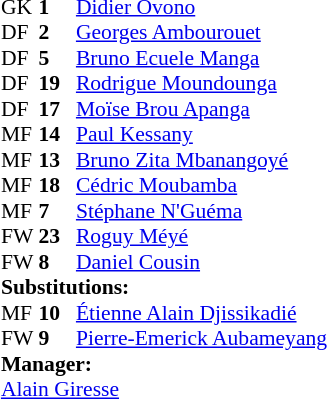<table style="font-size: 90%" cellspacing="0" cellpadding="0" align="center">
<tr>
<th width=25></th>
<th width=25></th>
</tr>
<tr>
<td>GK</td>
<td><strong>1</strong></td>
<td><a href='#'>Didier Ovono</a></td>
</tr>
<tr>
<td>DF</td>
<td><strong>2</strong></td>
<td><a href='#'>Georges Ambourouet</a></td>
</tr>
<tr>
<td>DF</td>
<td><strong>5</strong></td>
<td><a href='#'>Bruno Ecuele Manga</a></td>
</tr>
<tr>
<td>DF</td>
<td><strong>19</strong></td>
<td><a href='#'>Rodrigue Moundounga</a></td>
</tr>
<tr>
<td>DF</td>
<td><strong>17</strong></td>
<td><a href='#'>Moïse Brou Apanga</a></td>
</tr>
<tr>
<td>MF</td>
<td><strong>14</strong></td>
<td><a href='#'>Paul Kessany</a></td>
</tr>
<tr>
<td>MF</td>
<td><strong>13</strong></td>
<td><a href='#'>Bruno Zita Mbanangoyé</a></td>
<td></td>
<td></td>
</tr>
<tr>
<td>MF</td>
<td><strong>18</strong></td>
<td><a href='#'>Cédric Moubamba</a></td>
</tr>
<tr>
<td>MF</td>
<td><strong>7</strong></td>
<td><a href='#'>Stéphane N'Guéma</a></td>
<td></td>
</tr>
<tr>
<td>FW</td>
<td><strong>23</strong></td>
<td><a href='#'>Roguy Méyé</a></td>
<td></td>
<td></td>
</tr>
<tr>
<td>FW</td>
<td><strong>8</strong></td>
<td><a href='#'>Daniel Cousin</a></td>
</tr>
<tr>
<td colspan=3><strong>Substitutions:</strong></td>
</tr>
<tr>
<td>MF</td>
<td><strong>10</strong></td>
<td><a href='#'>Étienne Alain Djissikadié</a></td>
<td></td>
<td></td>
</tr>
<tr>
<td>FW</td>
<td><strong>9</strong></td>
<td><a href='#'>Pierre-Emerick Aubameyang</a></td>
<td></td>
<td></td>
</tr>
<tr>
<td colspan=3><strong>Manager:</strong></td>
</tr>
<tr>
<td colspan=4> <a href='#'>Alain Giresse</a></td>
</tr>
</table>
